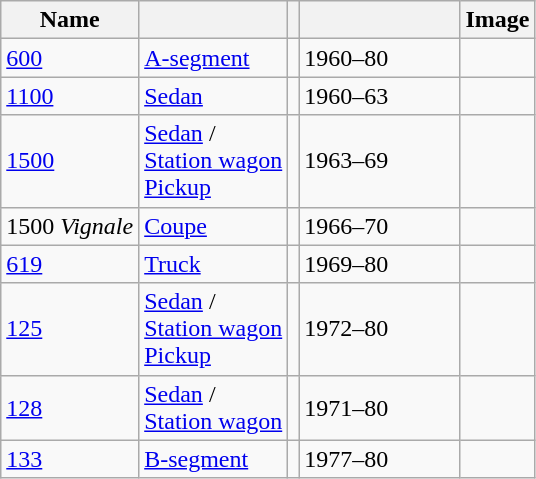<table class= "wikitable">
<tr>
<th width= px>Name</th>
<th width= px></th>
<th width= px></th>
<th width=100px></th>
<th>Image</th>
</tr>
<tr>
<td><a href='#'>600</a></td>
<td><a href='#'>A-segment</a></td>
<td></td>
<td>1960–80</td>
<td></td>
</tr>
<tr>
<td><a href='#'>1100</a></td>
<td><a href='#'>Sedan</a></td>
<td></td>
<td>1960–63</td>
<td></td>
</tr>
<tr>
<td><a href='#'>1500</a></td>
<td><a href='#'>Sedan</a> / <br><a href='#'>Station wagon</a><br><a href='#'>Pickup</a></td>
<td></td>
<td>1963–69</td>
<td></td>
</tr>
<tr>
<td>1500 <em>Vignale</em> </td>
<td><a href='#'>Coupe</a></td>
<td></td>
<td>1966–70</td>
<td></td>
</tr>
<tr>
<td><a href='#'>619</a></td>
<td><a href='#'>Truck</a></td>
<td></td>
<td>1969–80 </td>
<td></td>
</tr>
<tr>
<td><a href='#'>125</a> </td>
<td><a href='#'>Sedan</a> / <br><a href='#'>Station wagon</a><br><a href='#'>Pickup</a></td>
<td></td>
<td>1972–80 </td>
<td></td>
</tr>
<tr>
<td><a href='#'>128</a></td>
<td><a href='#'>Sedan</a> / <br><a href='#'>Station wagon</a></td>
<td></td>
<td>1971–80 </td>
<td></td>
</tr>
<tr>
<td><a href='#'>133</a></td>
<td><a href='#'>B-segment</a></td>
<td></td>
<td>1977–80 </td>
<td></td>
</tr>
</table>
